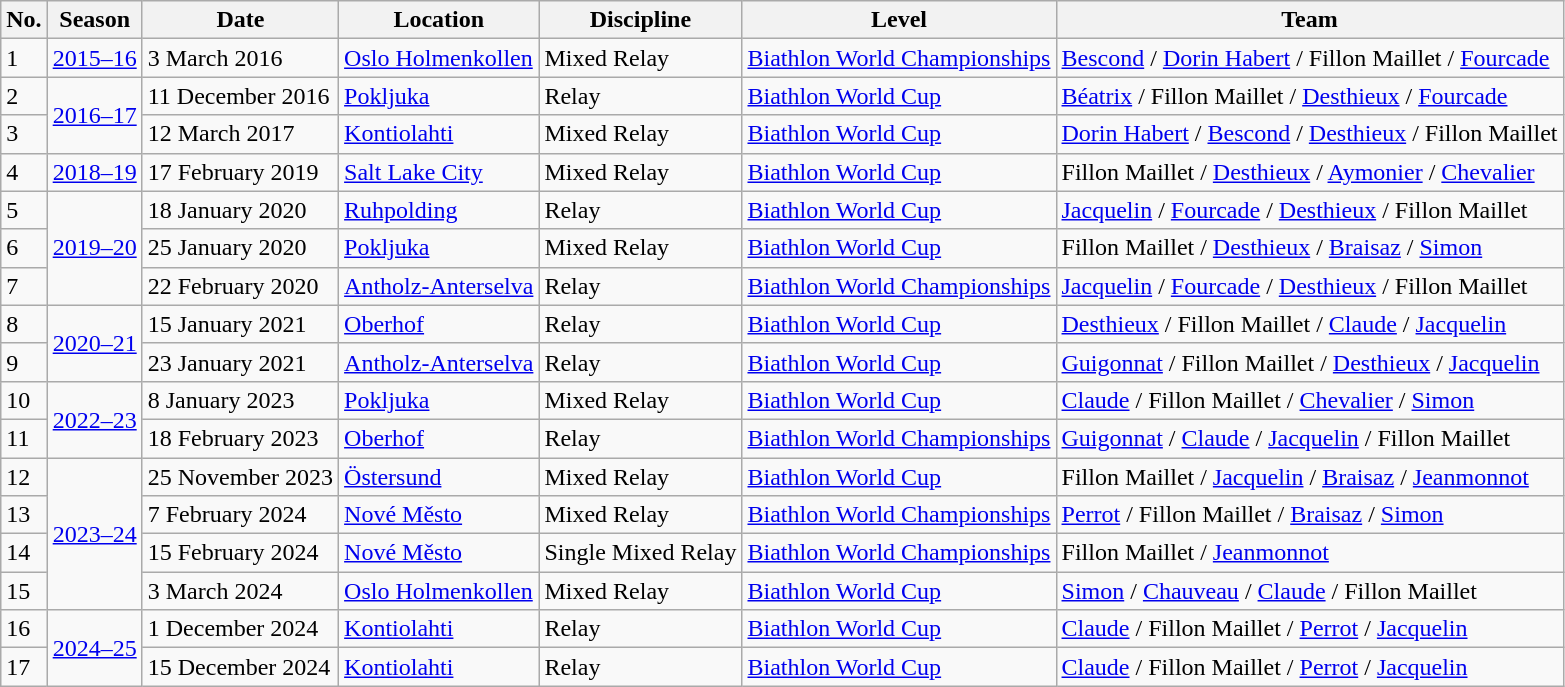<table class="wikitable">
<tr>
<th>No.</th>
<th>Season</th>
<th>Date</th>
<th>Location</th>
<th>Discipline</th>
<th>Level</th>
<th>Team</th>
</tr>
<tr>
<td>1</td>
<td><a href='#'>2015–16</a></td>
<td>3 March 2016</td>
<td> <a href='#'>Oslo Holmenkollen</a></td>
<td>Mixed Relay</td>
<td><a href='#'>Biathlon World Championships</a></td>
<td><a href='#'>Bescond</a> / <a href='#'>Dorin Habert</a> / Fillon Maillet / <a href='#'>Fourcade</a></td>
</tr>
<tr>
<td>2</td>
<td rowspan="2"><a href='#'>2016–17</a></td>
<td>11 December 2016</td>
<td> <a href='#'>Pokljuka</a></td>
<td>Relay</td>
<td><a href='#'>Biathlon World Cup</a></td>
<td><a href='#'>Béatrix</a> / Fillon Maillet / <a href='#'>Desthieux</a> / <a href='#'>Fourcade</a></td>
</tr>
<tr>
<td>3</td>
<td>12 March 2017</td>
<td> <a href='#'>Kontiolahti</a></td>
<td>Mixed Relay</td>
<td><a href='#'>Biathlon World Cup</a></td>
<td><a href='#'>Dorin Habert</a> / <a href='#'>Bescond</a> / <a href='#'>Desthieux</a> / Fillon Maillet</td>
</tr>
<tr>
<td>4</td>
<td><a href='#'>2018–19</a></td>
<td>17 February 2019</td>
<td> <a href='#'>Salt Lake City</a></td>
<td>Mixed Relay</td>
<td><a href='#'>Biathlon World Cup</a></td>
<td>Fillon Maillet / <a href='#'>Desthieux</a> / <a href='#'>Aymonier</a> / <a href='#'>Chevalier</a></td>
</tr>
<tr>
<td>5</td>
<td rowspan="3"><a href='#'>2019–20</a></td>
<td>18 January 2020</td>
<td> <a href='#'>Ruhpolding</a></td>
<td>Relay</td>
<td><a href='#'>Biathlon World Cup</a></td>
<td><a href='#'>Jacquelin</a> / <a href='#'>Fourcade</a> / <a href='#'>Desthieux</a> / Fillon Maillet</td>
</tr>
<tr>
<td>6</td>
<td>25 January 2020</td>
<td> <a href='#'>Pokljuka</a></td>
<td>Mixed Relay</td>
<td><a href='#'>Biathlon World Cup</a></td>
<td>Fillon Maillet / <a href='#'>Desthieux</a> / <a href='#'>Braisaz</a> / <a href='#'>Simon</a></td>
</tr>
<tr>
<td>7</td>
<td>22 February 2020</td>
<td> <a href='#'>Antholz-Anterselva</a></td>
<td>Relay</td>
<td><a href='#'>Biathlon World Championships</a></td>
<td><a href='#'>Jacquelin</a> / <a href='#'>Fourcade</a> / <a href='#'>Desthieux</a> / Fillon Maillet</td>
</tr>
<tr>
<td>8</td>
<td rowspan="2"><a href='#'>2020–21</a></td>
<td>15 January 2021</td>
<td> <a href='#'>Oberhof</a></td>
<td>Relay</td>
<td><a href='#'>Biathlon World Cup</a></td>
<td><a href='#'>Desthieux</a> / Fillon Maillet / <a href='#'>Claude</a> / <a href='#'>Jacquelin</a></td>
</tr>
<tr>
<td>9</td>
<td>23 January 2021</td>
<td> <a href='#'>Antholz-Anterselva</a></td>
<td>Relay</td>
<td><a href='#'>Biathlon World Cup</a></td>
<td><a href='#'>Guigonnat</a> / Fillon Maillet / <a href='#'>Desthieux</a> / <a href='#'>Jacquelin</a></td>
</tr>
<tr>
<td>10</td>
<td rowspan="2"><a href='#'>2022–23</a></td>
<td>8 January 2023</td>
<td> <a href='#'>Pokljuka</a></td>
<td>Mixed Relay</td>
<td><a href='#'>Biathlon World Cup</a></td>
<td><a href='#'>Claude</a> / Fillon Maillet / <a href='#'>Chevalier</a> / <a href='#'>Simon</a></td>
</tr>
<tr>
<td>11</td>
<td>18 February 2023</td>
<td> <a href='#'>Oberhof</a></td>
<td>Relay</td>
<td><a href='#'>Biathlon World Championships</a></td>
<td><a href='#'>Guigonnat</a> / <a href='#'>Claude</a> / <a href='#'>Jacquelin</a> / Fillon Maillet</td>
</tr>
<tr>
<td>12</td>
<td rowspan="4"><a href='#'>2023–24</a></td>
<td>25 November 2023</td>
<td> <a href='#'>Östersund</a></td>
<td>Mixed Relay</td>
<td><a href='#'>Biathlon World Cup</a></td>
<td>Fillon Maillet / <a href='#'>Jacquelin</a> / <a href='#'>Braisaz</a> / <a href='#'>Jeanmonnot</a></td>
</tr>
<tr>
<td>13</td>
<td>7 February 2024</td>
<td> <a href='#'>Nové Město</a></td>
<td>Mixed Relay</td>
<td><a href='#'>Biathlon World Championships</a></td>
<td><a href='#'>Perrot</a> / Fillon Maillet / <a href='#'>Braisaz</a> / <a href='#'>Simon</a></td>
</tr>
<tr>
<td>14</td>
<td>15 February 2024</td>
<td> <a href='#'>Nové Město</a></td>
<td>Single Mixed Relay</td>
<td><a href='#'>Biathlon World Championships</a></td>
<td>Fillon Maillet / <a href='#'>Jeanmonnot</a></td>
</tr>
<tr>
<td>15</td>
<td>3 March 2024</td>
<td> <a href='#'>Oslo Holmenkollen</a></td>
<td>Mixed Relay</td>
<td><a href='#'>Biathlon World Cup</a></td>
<td><a href='#'>Simon</a> / <a href='#'>Chauveau</a> / <a href='#'>Claude</a> / Fillon Maillet</td>
</tr>
<tr>
<td>16</td>
<td rowspan="2"><a href='#'>2024–25</a></td>
<td>1 December 2024</td>
<td> <a href='#'>Kontiolahti</a></td>
<td>Relay</td>
<td><a href='#'>Biathlon World Cup</a></td>
<td><a href='#'>Claude</a> / Fillon Maillet / <a href='#'>Perrot</a> / <a href='#'>Jacquelin</a></td>
</tr>
<tr>
<td>17</td>
<td>15 December 2024</td>
<td> <a href='#'>Kontiolahti</a></td>
<td>Relay</td>
<td><a href='#'>Biathlon World Cup</a></td>
<td><a href='#'>Claude</a> / Fillon Maillet / <a href='#'>Perrot</a> / <a href='#'>Jacquelin</a></td>
</tr>
</table>
